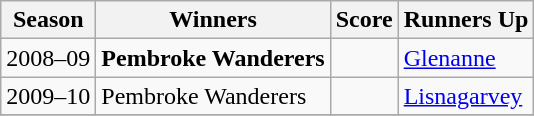<table class="wikitable collapsible">
<tr>
<th>Season</th>
<th>Winners</th>
<th>Score</th>
<th>Runners Up</th>
</tr>
<tr>
<td>2008–09</td>
<td><strong>Pembroke Wanderers</strong> </td>
<td></td>
<td><a href='#'>Glenanne</a></td>
</tr>
<tr>
<td>2009–10</td>
<td>Pembroke Wanderers </td>
<td></td>
<td><a href='#'>Lisnagarvey</a></td>
</tr>
<tr>
</tr>
</table>
